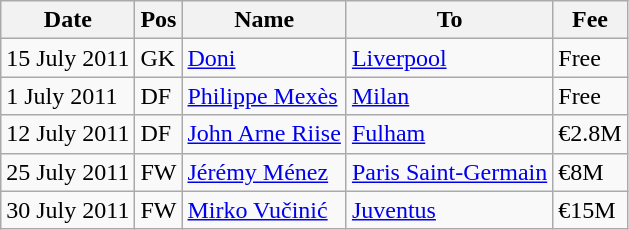<table class="wikitable">
<tr>
<th>Date</th>
<th>Pos</th>
<th>Name</th>
<th>To</th>
<th>Fee</th>
</tr>
<tr>
<td>15 July 2011</td>
<td>GK</td>
<td> <a href='#'>Doni</a></td>
<td> <a href='#'>Liverpool</a></td>
<td>Free </td>
</tr>
<tr>
<td>1 July 2011</td>
<td>DF</td>
<td> <a href='#'>Philippe Mexès</a></td>
<td> <a href='#'>Milan</a></td>
<td>Free </td>
</tr>
<tr>
<td>12 July 2011</td>
<td>DF</td>
<td> <a href='#'>John Arne Riise</a></td>
<td> <a href='#'>Fulham</a></td>
<td>€2.8M</td>
</tr>
<tr>
<td>25 July 2011</td>
<td>FW</td>
<td> <a href='#'>Jérémy Ménez</a></td>
<td> <a href='#'>Paris Saint-Germain</a></td>
<td>€8M</td>
</tr>
<tr>
<td>30 July 2011</td>
<td>FW</td>
<td> <a href='#'>Mirko Vučinić</a></td>
<td> <a href='#'>Juventus</a></td>
<td>€15M</td>
</tr>
</table>
